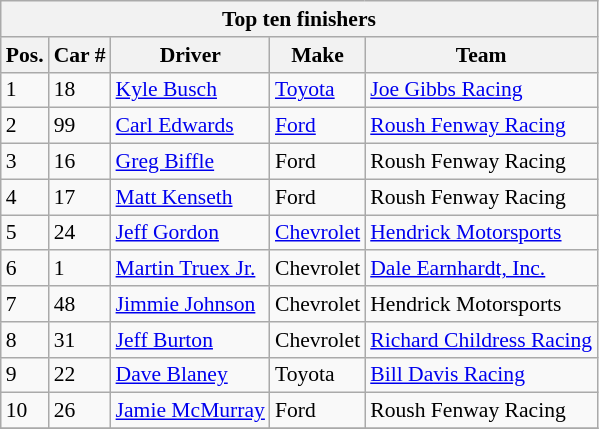<table class="wikitable" style="font-size: 90%;">
<tr>
<th colspan=9>Top ten finishers</th>
</tr>
<tr>
<th>Pos.</th>
<th>Car #</th>
<th>Driver</th>
<th>Make</th>
<th>Team</th>
</tr>
<tr>
<td>1</td>
<td>18</td>
<td><a href='#'>Kyle Busch</a></td>
<td><a href='#'>Toyota</a></td>
<td><a href='#'>Joe Gibbs Racing</a></td>
</tr>
<tr>
<td>2</td>
<td>99</td>
<td><a href='#'>Carl Edwards</a></td>
<td><a href='#'>Ford</a></td>
<td><a href='#'>Roush Fenway Racing</a></td>
</tr>
<tr>
<td>3</td>
<td>16</td>
<td><a href='#'>Greg Biffle</a></td>
<td>Ford</td>
<td>Roush Fenway Racing</td>
</tr>
<tr>
<td>4</td>
<td>17</td>
<td><a href='#'>Matt Kenseth</a></td>
<td>Ford</td>
<td>Roush Fenway Racing</td>
</tr>
<tr>
<td>5</td>
<td>24</td>
<td><a href='#'>Jeff Gordon</a></td>
<td><a href='#'>Chevrolet</a></td>
<td><a href='#'>Hendrick Motorsports</a></td>
</tr>
<tr>
<td>6</td>
<td>1</td>
<td><a href='#'>Martin Truex Jr.</a></td>
<td>Chevrolet</td>
<td><a href='#'>Dale Earnhardt, Inc.</a></td>
</tr>
<tr>
<td>7</td>
<td>48</td>
<td><a href='#'>Jimmie Johnson</a></td>
<td>Chevrolet</td>
<td>Hendrick Motorsports</td>
</tr>
<tr>
<td>8</td>
<td>31</td>
<td><a href='#'>Jeff Burton</a></td>
<td>Chevrolet</td>
<td><a href='#'>Richard Childress Racing</a></td>
</tr>
<tr>
<td>9</td>
<td>22</td>
<td><a href='#'>Dave Blaney</a></td>
<td>Toyota</td>
<td><a href='#'>Bill Davis Racing</a></td>
</tr>
<tr>
<td>10</td>
<td>26</td>
<td><a href='#'>Jamie McMurray</a></td>
<td>Ford</td>
<td>Roush Fenway Racing</td>
</tr>
<tr>
</tr>
</table>
